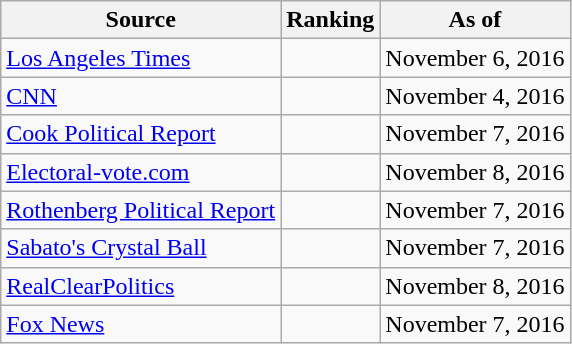<table class="wikitable" style="text-align:center">
<tr>
<th>Source</th>
<th>Ranking</th>
<th>As of</th>
</tr>
<tr>
<td align="left"><a href='#'>Los Angeles Times</a></td>
<td></td>
<td>November 6, 2016</td>
</tr>
<tr>
<td align="left"><a href='#'>CNN</a></td>
<td></td>
<td>November 4, 2016</td>
</tr>
<tr>
<td align="left"><a href='#'>Cook Political Report</a></td>
<td></td>
<td>November 7, 2016</td>
</tr>
<tr>
<td align="left"><a href='#'>Electoral-vote.com</a></td>
<td></td>
<td>November 8, 2016</td>
</tr>
<tr>
<td align=left><a href='#'>Rothenberg Political Report</a></td>
<td></td>
<td>November 7, 2016</td>
</tr>
<tr>
<td align="left"><a href='#'>Sabato's Crystal Ball</a></td>
<td></td>
<td>November 7, 2016</td>
</tr>
<tr>
<td align="left"><a href='#'>RealClearPolitics</a></td>
<td></td>
<td>November 8, 2016</td>
</tr>
<tr>
<td align="left"><a href='#'>Fox News</a></td>
<td></td>
<td>November 7, 2016</td>
</tr>
</table>
